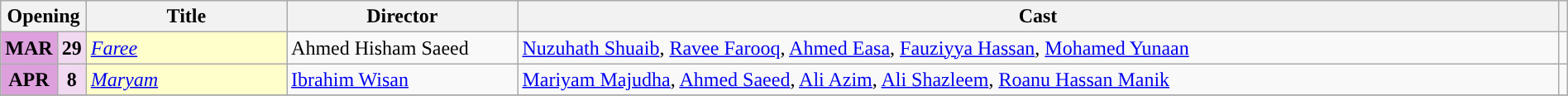<table class="wikitable plainrowheaders" width="100%">
<tr>
<th scope="col" colspan="2" width="4%">Opening</th>
<th scope="col" width="13%">Title</th>
<th scope="col" width="15%">Director</th>
<th scope="col" width="73%">Cast</th>
<th scope="col" width="2%"></th>
</tr>
<tr>
<td style="text-align:center; background:plum; textcolor:#000;"><strong>MAR</strong></td>
<td style="text-align:center; background:#f1daf1;"><strong>29</strong></td>
<td style="background:#ffc;"><em><a href='#'>Faree</a></em> </td>
<td>Ahmed Hisham Saeed</td>
<td><a href='#'>Nuzuhath Shuaib</a>, <a href='#'>Ravee Farooq</a>, <a href='#'>Ahmed Easa</a>, <a href='#'>Fauziyya Hassan</a>, <a href='#'>Mohamed Yunaan</a></td>
<td style="text-align:center;"></td>
</tr>
<tr>
<td style="text-align:center; background:plum; textcolor:#000;"><strong>APR</strong></td>
<td style="text-align:center; background:#f1daf1;"><strong>8</strong></td>
<td style="background:#ffc;"><em><a href='#'>Maryam</a></em> </td>
<td><a href='#'>Ibrahim Wisan</a></td>
<td><a href='#'>Mariyam Majudha</a>, <a href='#'>Ahmed Saeed</a>, <a href='#'>Ali Azim</a>, <a href='#'>Ali Shazleem</a>, <a href='#'>Roanu Hassan Manik</a></td>
<td style="text-align:center;"></td>
</tr>
<tr>
</tr>
</table>
